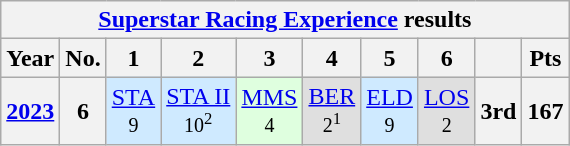<table class="wikitable" style="text-align:center">
<tr>
<th colspan=10><a href='#'>Superstar Racing Experience</a> results</th>
</tr>
<tr>
<th>Year</th>
<th>No.</th>
<th>1</th>
<th>2</th>
<th>3</th>
<th>4</th>
<th>5</th>
<th>6</th>
<th></th>
<th>Pts</th>
</tr>
<tr>
<th><a href='#'>2023</a></th>
<th>6</th>
<td style="background:#CFEAFF;"><a href='#'>STA</a><br><small>9</small></td>
<td style="background:#CFEAFF;"><a href='#'>STA II</a><br><small>10<sup>2</sup></small></td>
<td style="background:#DFFFDF;"><a href='#'>MMS</a><br><small>4</small></td>
<td style="background:#DFDFDF;"><a href='#'>BER</a><br><small>2<sup>1</sup></small></td>
<td style="background:#CFEAFF;"><a href='#'>ELD</a><br><small>9</small></td>
<td style="background:#DFDFDF;"><a href='#'>LOS</a><br><small>2</small></td>
<th>3rd</th>
<th>167</th>
</tr>
</table>
